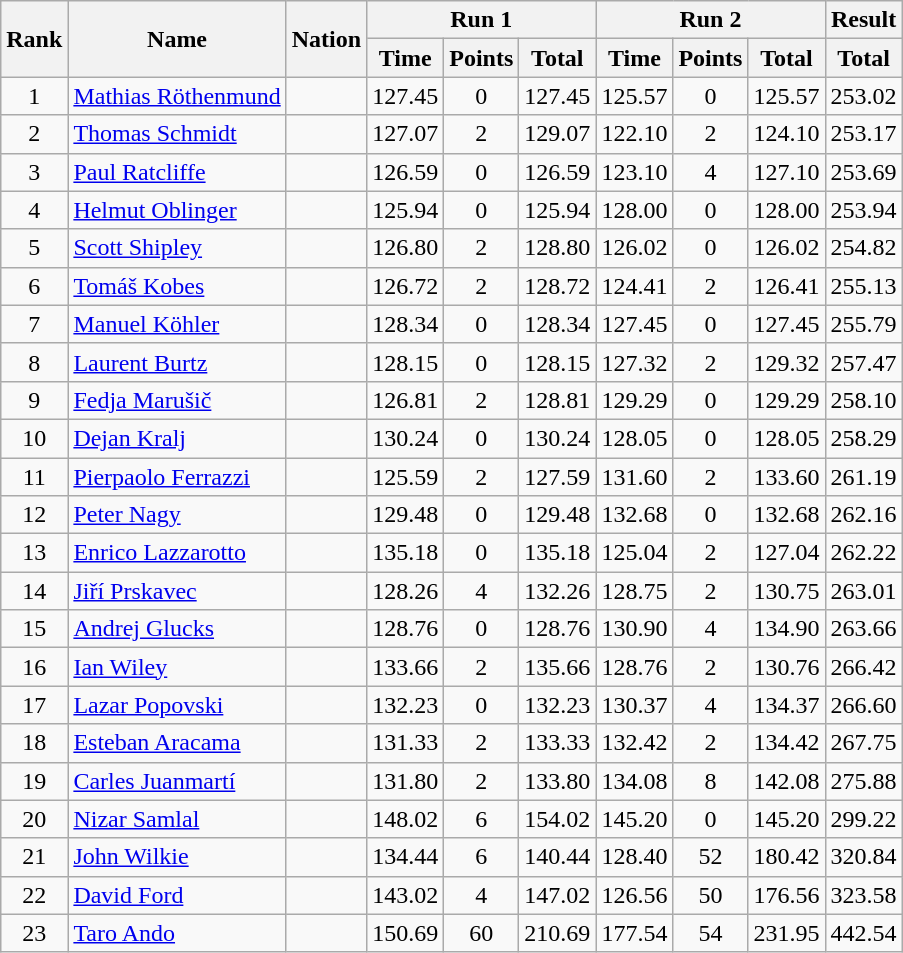<table class="wikitable sortable" style="text-align:center">
<tr>
<th rowspan=2>Rank</th>
<th rowspan=2>Name</th>
<th rowspan=2>Nation</th>
<th colspan=3>Run 1</th>
<th colspan=3>Run 2</th>
<th>Result</th>
</tr>
<tr>
<th>Time</th>
<th>Points</th>
<th>Total</th>
<th>Time</th>
<th>Points</th>
<th>Total</th>
<th>Total</th>
</tr>
<tr>
<td>1</td>
<td align=left><a href='#'>Mathias Röthenmund</a></td>
<td align=left></td>
<td>127.45</td>
<td>0</td>
<td>127.45</td>
<td>125.57</td>
<td>0</td>
<td>125.57</td>
<td>253.02</td>
</tr>
<tr>
<td>2</td>
<td align=left><a href='#'>Thomas Schmidt</a></td>
<td align=left></td>
<td>127.07</td>
<td>2</td>
<td>129.07</td>
<td>122.10</td>
<td>2</td>
<td>124.10</td>
<td>253.17</td>
</tr>
<tr>
<td>3</td>
<td align=left><a href='#'>Paul Ratcliffe</a></td>
<td align=left></td>
<td>126.59</td>
<td>0</td>
<td>126.59</td>
<td>123.10</td>
<td>4</td>
<td>127.10</td>
<td>253.69</td>
</tr>
<tr>
<td>4</td>
<td align=left><a href='#'>Helmut Oblinger</a></td>
<td align=left></td>
<td>125.94</td>
<td>0</td>
<td>125.94</td>
<td>128.00</td>
<td>0</td>
<td>128.00</td>
<td>253.94</td>
</tr>
<tr>
<td>5</td>
<td align=left><a href='#'>Scott Shipley</a></td>
<td align=left></td>
<td>126.80</td>
<td>2</td>
<td>128.80</td>
<td>126.02</td>
<td>0</td>
<td>126.02</td>
<td>254.82</td>
</tr>
<tr>
<td>6</td>
<td align=left><a href='#'>Tomáš Kobes</a></td>
<td align=left></td>
<td>126.72</td>
<td>2</td>
<td>128.72</td>
<td>124.41</td>
<td>2</td>
<td>126.41</td>
<td>255.13</td>
</tr>
<tr>
<td>7</td>
<td align=left><a href='#'>Manuel Köhler</a></td>
<td align=left></td>
<td>128.34</td>
<td>0</td>
<td>128.34</td>
<td>127.45</td>
<td>0</td>
<td>127.45</td>
<td>255.79</td>
</tr>
<tr>
<td>8</td>
<td align=left><a href='#'>Laurent Burtz</a></td>
<td align=left></td>
<td>128.15</td>
<td>0</td>
<td>128.15</td>
<td>127.32</td>
<td>2</td>
<td>129.32</td>
<td>257.47</td>
</tr>
<tr>
<td>9</td>
<td align=left><a href='#'>Fedja Marušič</a></td>
<td align=left></td>
<td>126.81</td>
<td>2</td>
<td>128.81</td>
<td>129.29</td>
<td>0</td>
<td>129.29</td>
<td>258.10</td>
</tr>
<tr>
<td>10</td>
<td align=left><a href='#'>Dejan Kralj</a></td>
<td align=left></td>
<td>130.24</td>
<td>0</td>
<td>130.24</td>
<td>128.05</td>
<td>0</td>
<td>128.05</td>
<td>258.29</td>
</tr>
<tr>
<td>11</td>
<td align=left><a href='#'>Pierpaolo Ferrazzi</a></td>
<td align=left></td>
<td>125.59</td>
<td>2</td>
<td>127.59</td>
<td>131.60</td>
<td>2</td>
<td>133.60</td>
<td>261.19</td>
</tr>
<tr>
<td>12</td>
<td align=left><a href='#'>Peter Nagy</a></td>
<td align=left></td>
<td>129.48</td>
<td>0</td>
<td>129.48</td>
<td>132.68</td>
<td>0</td>
<td>132.68</td>
<td>262.16</td>
</tr>
<tr>
<td>13</td>
<td align=left><a href='#'>Enrico Lazzarotto</a></td>
<td align=left></td>
<td>135.18</td>
<td>0</td>
<td>135.18</td>
<td>125.04</td>
<td>2</td>
<td>127.04</td>
<td>262.22</td>
</tr>
<tr>
<td>14</td>
<td align=left><a href='#'>Jiří Prskavec</a></td>
<td align=left></td>
<td>128.26</td>
<td>4</td>
<td>132.26</td>
<td>128.75</td>
<td>2</td>
<td>130.75</td>
<td>263.01</td>
</tr>
<tr>
<td>15</td>
<td align=left><a href='#'>Andrej Glucks</a></td>
<td align=left></td>
<td>128.76</td>
<td>0</td>
<td>128.76</td>
<td>130.90</td>
<td>4</td>
<td>134.90</td>
<td>263.66</td>
</tr>
<tr>
<td>16</td>
<td align=left><a href='#'>Ian Wiley</a></td>
<td align=left></td>
<td>133.66</td>
<td>2</td>
<td>135.66</td>
<td>128.76</td>
<td>2</td>
<td>130.76</td>
<td>266.42</td>
</tr>
<tr>
<td>17</td>
<td align=left><a href='#'>Lazar Popovski</a></td>
<td align=left></td>
<td>132.23</td>
<td>0</td>
<td>132.23</td>
<td>130.37</td>
<td>4</td>
<td>134.37</td>
<td>266.60</td>
</tr>
<tr>
<td>18</td>
<td align=left><a href='#'>Esteban Aracama</a></td>
<td align=left></td>
<td>131.33</td>
<td>2</td>
<td>133.33</td>
<td>132.42</td>
<td>2</td>
<td>134.42</td>
<td>267.75</td>
</tr>
<tr>
<td>19</td>
<td align=left><a href='#'>Carles Juanmartí</a></td>
<td align=left></td>
<td>131.80</td>
<td>2</td>
<td>133.80</td>
<td>134.08</td>
<td>8</td>
<td>142.08</td>
<td>275.88</td>
</tr>
<tr>
<td>20</td>
<td align=left><a href='#'>Nizar Samlal</a></td>
<td align=left></td>
<td>148.02</td>
<td>6</td>
<td>154.02</td>
<td>145.20</td>
<td>0</td>
<td>145.20</td>
<td>299.22</td>
</tr>
<tr>
<td>21</td>
<td align=left><a href='#'>John Wilkie</a></td>
<td align=left></td>
<td>134.44</td>
<td>6</td>
<td>140.44</td>
<td>128.40</td>
<td>52</td>
<td>180.42</td>
<td>320.84</td>
</tr>
<tr>
<td>22</td>
<td align=left><a href='#'>David Ford</a></td>
<td align=left></td>
<td>143.02</td>
<td>4</td>
<td>147.02</td>
<td>126.56</td>
<td>50</td>
<td>176.56</td>
<td>323.58</td>
</tr>
<tr>
<td>23</td>
<td align=left><a href='#'>Taro Ando</a></td>
<td align=left></td>
<td>150.69</td>
<td>60</td>
<td>210.69</td>
<td>177.54</td>
<td>54</td>
<td>231.95</td>
<td>442.54</td>
</tr>
</table>
